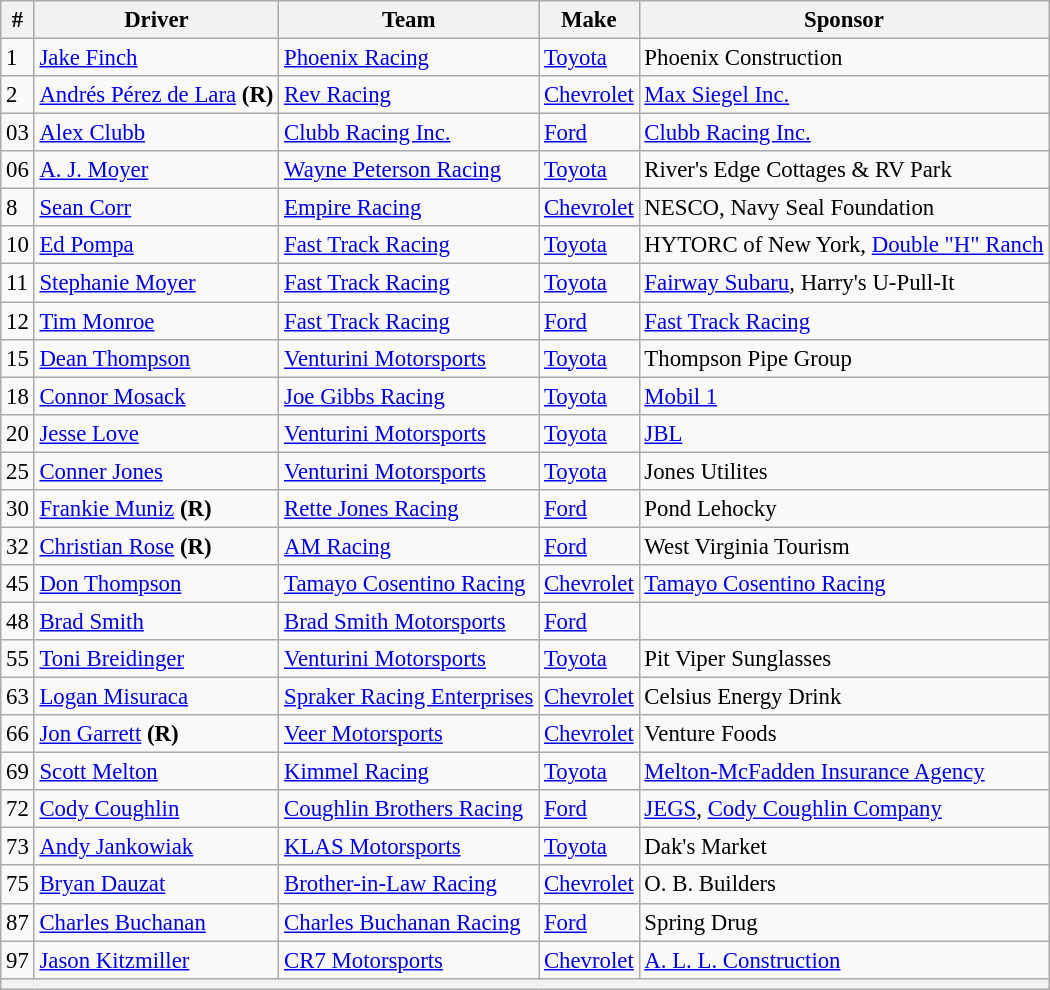<table class="wikitable" style="font-size: 95%;">
<tr>
<th>#</th>
<th>Driver</th>
<th>Team</th>
<th>Make</th>
<th>Sponsor</th>
</tr>
<tr>
<td>1</td>
<td><a href='#'>Jake Finch</a></td>
<td><a href='#'>Phoenix Racing</a></td>
<td><a href='#'>Toyota</a></td>
<td>Phoenix Construction</td>
</tr>
<tr>
<td>2</td>
<td nowrap><a href='#'>Andrés Pérez de Lara</a> <strong>(R)</strong></td>
<td><a href='#'>Rev Racing</a></td>
<td><a href='#'>Chevrolet</a></td>
<td><a href='#'>Max Siegel Inc.</a></td>
</tr>
<tr>
<td>03</td>
<td><a href='#'>Alex Clubb</a></td>
<td><a href='#'>Clubb Racing Inc.</a></td>
<td><a href='#'>Ford</a></td>
<td><a href='#'>Clubb Racing Inc.</a></td>
</tr>
<tr>
<td>06</td>
<td><a href='#'>A. J. Moyer</a></td>
<td><a href='#'>Wayne Peterson Racing</a></td>
<td><a href='#'>Toyota</a></td>
<td>River's Edge Cottages & RV Park</td>
</tr>
<tr>
<td>8</td>
<td><a href='#'>Sean Corr</a></td>
<td><a href='#'>Empire Racing</a></td>
<td><a href='#'>Chevrolet</a></td>
<td>NESCO, Navy Seal Foundation</td>
</tr>
<tr>
<td>10</td>
<td><a href='#'>Ed Pompa</a></td>
<td><a href='#'>Fast Track Racing</a></td>
<td><a href='#'>Toyota</a></td>
<td nowrap>HYTORC of New York, <a href='#'>Double "H" Ranch</a></td>
</tr>
<tr>
<td>11</td>
<td><a href='#'>Stephanie Moyer</a></td>
<td><a href='#'>Fast Track Racing</a></td>
<td><a href='#'>Toyota</a></td>
<td><a href='#'>Fairway Subaru</a>, Harry's U-Pull-It</td>
</tr>
<tr>
<td>12</td>
<td><a href='#'>Tim Monroe</a></td>
<td><a href='#'>Fast Track Racing</a></td>
<td><a href='#'>Ford</a></td>
<td><a href='#'>Fast Track Racing</a></td>
</tr>
<tr>
<td>15</td>
<td><a href='#'>Dean Thompson</a></td>
<td><a href='#'>Venturini Motorsports</a></td>
<td><a href='#'>Toyota</a></td>
<td>Thompson Pipe Group</td>
</tr>
<tr>
<td>18</td>
<td><a href='#'>Connor Mosack</a></td>
<td><a href='#'>Joe Gibbs Racing</a></td>
<td><a href='#'>Toyota</a></td>
<td><a href='#'>Mobil 1</a></td>
</tr>
<tr>
<td>20</td>
<td><a href='#'>Jesse Love</a></td>
<td><a href='#'>Venturini Motorsports</a></td>
<td><a href='#'>Toyota</a></td>
<td><a href='#'>JBL</a></td>
</tr>
<tr>
<td>25</td>
<td><a href='#'>Conner Jones</a></td>
<td><a href='#'>Venturini Motorsports</a></td>
<td><a href='#'>Toyota</a></td>
<td>Jones Utilites</td>
</tr>
<tr>
<td>30</td>
<td><a href='#'>Frankie Muniz</a> <strong>(R)</strong></td>
<td><a href='#'>Rette Jones Racing</a></td>
<td><a href='#'>Ford</a></td>
<td>Pond Lehocky</td>
</tr>
<tr>
<td>32</td>
<td><a href='#'>Christian Rose</a> <strong>(R)</strong></td>
<td><a href='#'>AM Racing</a></td>
<td><a href='#'>Ford</a></td>
<td>West Virginia Tourism</td>
</tr>
<tr>
<td>45</td>
<td><a href='#'>Don Thompson</a></td>
<td><a href='#'>Tamayo Cosentino Racing</a></td>
<td><a href='#'>Chevrolet</a></td>
<td><a href='#'>Tamayo Cosentino Racing</a></td>
</tr>
<tr>
<td>48</td>
<td><a href='#'>Brad Smith</a></td>
<td><a href='#'>Brad Smith Motorsports</a></td>
<td><a href='#'>Ford</a></td>
<td></td>
</tr>
<tr>
<td>55</td>
<td><a href='#'>Toni Breidinger</a></td>
<td><a href='#'>Venturini Motorsports</a></td>
<td><a href='#'>Toyota</a></td>
<td>Pit Viper Sunglasses</td>
</tr>
<tr>
<td>63</td>
<td nowrap=""><a href='#'>Logan Misuraca</a></td>
<td nowrap><a href='#'>Spraker Racing Enterprises</a></td>
<td><a href='#'>Chevrolet</a></td>
<td>Celsius Energy Drink</td>
</tr>
<tr>
<td>66</td>
<td><a href='#'>Jon Garrett</a> <strong>(R)</strong></td>
<td><a href='#'>Veer Motorsports</a></td>
<td><a href='#'>Chevrolet</a></td>
<td>Venture Foods</td>
</tr>
<tr>
<td>69</td>
<td><a href='#'>Scott Melton</a></td>
<td><a href='#'>Kimmel Racing</a></td>
<td><a href='#'>Toyota</a></td>
<td><a href='#'>Melton-McFadden Insurance Agency</a></td>
</tr>
<tr>
<td>72</td>
<td><a href='#'>Cody Coughlin</a></td>
<td><a href='#'>Coughlin Brothers Racing</a></td>
<td><a href='#'>Ford</a></td>
<td><a href='#'>JEGS</a>, <a href='#'>Cody Coughlin Company</a></td>
</tr>
<tr>
<td>73</td>
<td><a href='#'>Andy Jankowiak</a></td>
<td><a href='#'>KLAS Motorsports</a></td>
<td><a href='#'>Toyota</a></td>
<td>Dak's Market</td>
</tr>
<tr>
<td>75</td>
<td><a href='#'>Bryan Dauzat</a></td>
<td><a href='#'>Brother-in-Law Racing</a></td>
<td><a href='#'>Chevrolet</a></td>
<td>O. B. Builders</td>
</tr>
<tr>
<td>87</td>
<td><a href='#'>Charles Buchanan</a></td>
<td><a href='#'>Charles Buchanan Racing</a></td>
<td><a href='#'>Ford</a></td>
<td>Spring Drug</td>
</tr>
<tr>
<td>97</td>
<td><a href='#'>Jason Kitzmiller</a></td>
<td><a href='#'>CR7 Motorsports</a></td>
<td><a href='#'>Chevrolet</a></td>
<td><a href='#'>A. L. L. Construction</a></td>
</tr>
<tr>
<th colspan="5"></th>
</tr>
</table>
